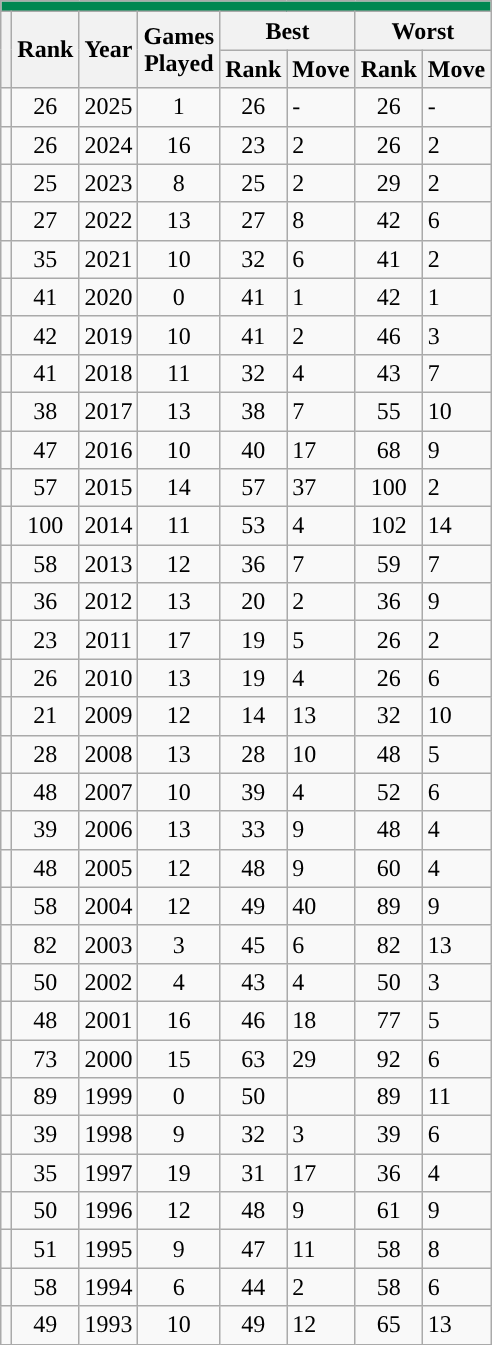<table class="wikitable sortable" style="text-align:center;">
<tr>
<th colspan=9 style="background: #008751; color: #FCD116;"><a href='#'></a></th>
</tr>
<tr>
<th rowspan=2></th>
<th rowspan=2>Rank</th>
<th rowspan=2>Year</th>
<th rowspan=2>Games<br>Played</th>
<th colspan=2>Best</th>
<th colspan=2>Worst</th>
</tr>
<tr>
<th>Rank</th>
<th>Move</th>
<th>Rank</th>
<th>Move</th>
</tr>
<tr>
<td></td>
<td>26</td>
<td>2025</td>
<td>1</td>
<td>26</td>
<td align=left> -</td>
<td>26</td>
<td align=left> -</td>
</tr>
<tr>
<td></td>
<td>26</td>
<td>2024</td>
<td>16</td>
<td>23</td>
<td align=left> 2</td>
<td>26</td>
<td align=left> 2</td>
</tr>
<tr>
<td></td>
<td>25</td>
<td>2023</td>
<td>8</td>
<td>25</td>
<td align=left> 2</td>
<td>29</td>
<td align=left> 2</td>
</tr>
<tr>
<td></td>
<td>27</td>
<td>2022</td>
<td>13</td>
<td>27</td>
<td align=left> 8</td>
<td>42</td>
<td align=left> 6</td>
</tr>
<tr>
<td></td>
<td>35</td>
<td>2021</td>
<td>10</td>
<td>32</td>
<td align=left> 6</td>
<td>41</td>
<td align=left> 2</td>
</tr>
<tr>
<td></td>
<td>41</td>
<td>2020</td>
<td>0</td>
<td>41</td>
<td align=left> 1</td>
<td>42</td>
<td align=left> 1</td>
</tr>
<tr>
<td></td>
<td>42</td>
<td>2019</td>
<td>10</td>
<td>41</td>
<td align=left> 2</td>
<td>46</td>
<td align=left> 3</td>
</tr>
<tr>
<td></td>
<td>41</td>
<td>2018</td>
<td>11</td>
<td>32</td>
<td align=left> 4</td>
<td>43</td>
<td align=left> 7</td>
</tr>
<tr>
<td></td>
<td>38</td>
<td>2017</td>
<td>13</td>
<td>38</td>
<td align=left> 7</td>
<td>55</td>
<td align=left> 10</td>
</tr>
<tr>
<td></td>
<td>47</td>
<td>2016</td>
<td>10</td>
<td>40</td>
<td align=left> 17</td>
<td>68</td>
<td align=left> 9</td>
</tr>
<tr>
<td></td>
<td>57</td>
<td>2015</td>
<td>14</td>
<td>57</td>
<td align=left> 37</td>
<td>100</td>
<td align=left> 2</td>
</tr>
<tr>
<td> </td>
<td>100</td>
<td>2014</td>
<td>11</td>
<td>53</td>
<td align=left> 4</td>
<td>102</td>
<td align=left> 14</td>
</tr>
<tr>
<td></td>
<td>58</td>
<td>2013</td>
<td>12</td>
<td>36</td>
<td align=left> 7</td>
<td>59</td>
<td align=left> 7</td>
</tr>
<tr>
<td></td>
<td>36</td>
<td>2012</td>
<td>13</td>
<td>20</td>
<td align=left> 2</td>
<td>36</td>
<td align=left> 9</td>
</tr>
<tr>
<td></td>
<td>23</td>
<td>2011</td>
<td>17</td>
<td>19</td>
<td align=left> 5</td>
<td>26</td>
<td align=left> 2</td>
</tr>
<tr>
<td></td>
<td>26</td>
<td>2010</td>
<td>13</td>
<td>19</td>
<td align=left> 4</td>
<td>26</td>
<td align=left> 6</td>
</tr>
<tr>
<td></td>
<td>21</td>
<td>2009</td>
<td>12</td>
<td>14</td>
<td align=left> 13</td>
<td>32</td>
<td align=left> 10</td>
</tr>
<tr>
<td></td>
<td>28</td>
<td>2008</td>
<td>13</td>
<td>28</td>
<td align=left> 10</td>
<td>48</td>
<td align=left> 5</td>
</tr>
<tr>
<td></td>
<td>48</td>
<td>2007</td>
<td>10</td>
<td>39</td>
<td align=left> 4</td>
<td>52</td>
<td align=left> 6</td>
</tr>
<tr>
<td></td>
<td>39</td>
<td>2006</td>
<td>13</td>
<td>33</td>
<td align=left> 9</td>
<td>48</td>
<td align=left> 4</td>
</tr>
<tr>
<td></td>
<td>48</td>
<td>2005</td>
<td>12</td>
<td>48</td>
<td align=left> 9</td>
<td>60</td>
<td align=left> 4</td>
</tr>
<tr>
<td></td>
<td>58</td>
<td>2004</td>
<td>12</td>
<td>49</td>
<td align=left> 40</td>
<td>89</td>
<td align=left> 9</td>
</tr>
<tr>
<td></td>
<td>82</td>
<td>2003</td>
<td>3</td>
<td>45</td>
<td align=left> 6</td>
<td>82</td>
<td align=left> 13</td>
</tr>
<tr>
<td></td>
<td>50</td>
<td>2002</td>
<td>4</td>
<td>43</td>
<td align=left> 4</td>
<td>50</td>
<td align=left> 3</td>
</tr>
<tr>
<td></td>
<td>48</td>
<td>2001</td>
<td>16</td>
<td>46</td>
<td align=left> 18</td>
<td>77</td>
<td align=left> 5</td>
</tr>
<tr>
<td></td>
<td>73</td>
<td>2000</td>
<td>15</td>
<td>63</td>
<td align=left> 29</td>
<td>92</td>
<td align=left> 6</td>
</tr>
<tr>
<td></td>
<td>89</td>
<td>1999</td>
<td>0</td>
<td>50</td>
<td align=left></td>
<td>89</td>
<td align=left> 11</td>
</tr>
<tr>
<td></td>
<td>39</td>
<td>1998</td>
<td>9</td>
<td>32</td>
<td align=left> 3</td>
<td>39</td>
<td align=left> 6</td>
</tr>
<tr>
<td></td>
<td>35</td>
<td>1997</td>
<td>19</td>
<td>31</td>
<td align=left> 17</td>
<td>36</td>
<td align=left> 4</td>
</tr>
<tr>
<td></td>
<td>50</td>
<td>1996</td>
<td>12</td>
<td>48</td>
<td align=left> 9</td>
<td>61</td>
<td align=left> 9</td>
</tr>
<tr>
<td></td>
<td>51</td>
<td>1995</td>
<td>9</td>
<td>47</td>
<td align=left> 11</td>
<td>58</td>
<td align=left> 8</td>
</tr>
<tr>
<td></td>
<td>58</td>
<td>1994</td>
<td>6</td>
<td>44</td>
<td align=left> 2</td>
<td>58</td>
<td align=left> 6</td>
</tr>
<tr>
<td></td>
<td>49</td>
<td>1993</td>
<td>10</td>
<td>49</td>
<td align=left> 12</td>
<td>65</td>
<td align=left> 13</td>
</tr>
</table>
